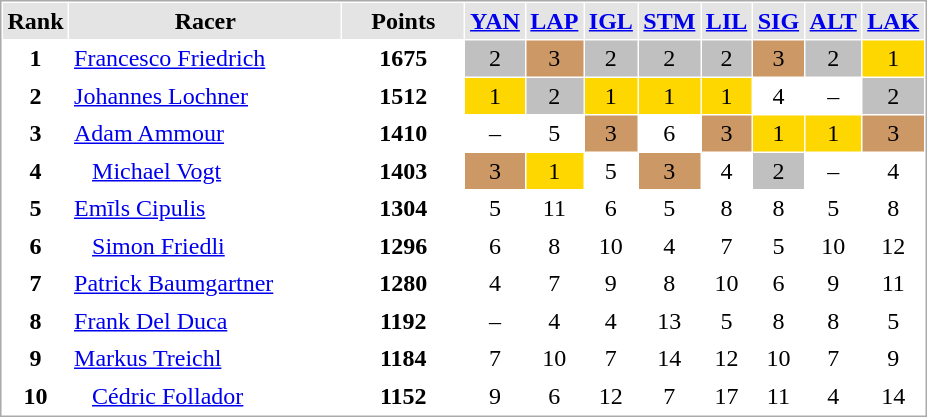<table cellspacing="1" cellpadding="3" style="border:1px solid #AAAAAA; text-align:center">
<tr style="background-color: #E4E4E4;">
<th scope="col">Rank</th>
<th scope="col" style="width:175px;">Racer</th>
<th style="width:75px;">Points</th>
<th scope="col"> <a href='#'>YAN</a></th>
<th> <a href='#'>LAP</a></th>
<th> <a href='#'>IGL</a></th>
<th> <a href='#'>STM</a></th>
<th> <a href='#'>LIL</a></th>
<th> <a href='#'>SIG</a></th>
<th> <a href='#'>ALT</a></th>
<th> <a href='#'>LAK</a></th>
</tr>
<tr>
<th>1</th>
<td style="text-align:left"> <a href='#'>Francesco Friedrich</a></td>
<td><strong>1675</strong></td>
<td style="background:silver">2</td>
<td style="background:#c96">3</td>
<td style="background:silver">2</td>
<td style="background:silver">2</td>
<td style="background:silver">2</td>
<td style="background:#c96">3</td>
<td style="background:silver">2</td>
<td style="background:gold">1</td>
</tr>
<tr>
<th>2</th>
<td style="text-align:left"> <a href='#'>Johannes Lochner</a></td>
<td><strong>1512</strong></td>
<td style="background:gold">1</td>
<td style="background:silver">2</td>
<td style="background:gold">1</td>
<td style="background:gold">1</td>
<td style="background:gold">1</td>
<td>4</td>
<td>–</td>
<td style="background:silver">2</td>
</tr>
<tr>
<th>3</th>
<td style="text-align:left"> <a href='#'>Adam Ammour</a></td>
<td><strong>1410</strong></td>
<td>–</td>
<td>5</td>
<td style="background:#c96">3</td>
<td>6</td>
<td style="background:#c96">3</td>
<td style="background:gold">1</td>
<td style="background:gold">1</td>
<td style="background:#c96">3</td>
</tr>
<tr>
<th>4</th>
<td style="text-align:left">   <a href='#'>Michael Vogt</a></td>
<td><strong>1403</strong></td>
<td style="background:#c96">3</td>
<td style="background:gold">1</td>
<td>5</td>
<td style="background:#c96">3</td>
<td>4</td>
<td style="background:silver">2</td>
<td>–</td>
<td>4</td>
</tr>
<tr>
<th>5</th>
<td style="text-align:left"> <a href='#'>Emīls Cipulis</a></td>
<td><strong>1304</strong></td>
<td>5</td>
<td>11</td>
<td>6</td>
<td>5</td>
<td>8</td>
<td>8</td>
<td>5</td>
<td>8</td>
</tr>
<tr>
<th>6</th>
<td style="text-align:left">   <a href='#'>Simon Friedli</a></td>
<td><strong>1296</strong></td>
<td>6</td>
<td>8</td>
<td>10</td>
<td>4</td>
<td>7</td>
<td>5</td>
<td>10</td>
<td>12</td>
</tr>
<tr>
<th>7</th>
<td style="text-align:left"> <a href='#'>Patrick Baumgartner</a></td>
<td><strong>1280</strong></td>
<td>4</td>
<td>7</td>
<td>9</td>
<td>8</td>
<td>10</td>
<td>6</td>
<td>9</td>
<td>11</td>
</tr>
<tr>
<th>8</th>
<td style="text-align:left"> <a href='#'>Frank Del Duca</a></td>
<td><strong>1192</strong></td>
<td>–</td>
<td>4</td>
<td>4</td>
<td>13</td>
<td>5</td>
<td>8</td>
<td>8</td>
<td>5</td>
</tr>
<tr>
<th>9</th>
<td style="text-align:left"> <a href='#'>Markus Treichl</a></td>
<td><strong>1184</strong></td>
<td>7</td>
<td>10</td>
<td>7</td>
<td>14</td>
<td>12</td>
<td>10</td>
<td>7</td>
<td>9</td>
</tr>
<tr>
<th>10</th>
<td style="text-align:left">   <a href='#'>Cédric Follador</a></td>
<td><strong>1152</strong></td>
<td>9</td>
<td>6</td>
<td>12</td>
<td>7</td>
<td>17</td>
<td>11</td>
<td>4</td>
<td>14</td>
</tr>
</table>
